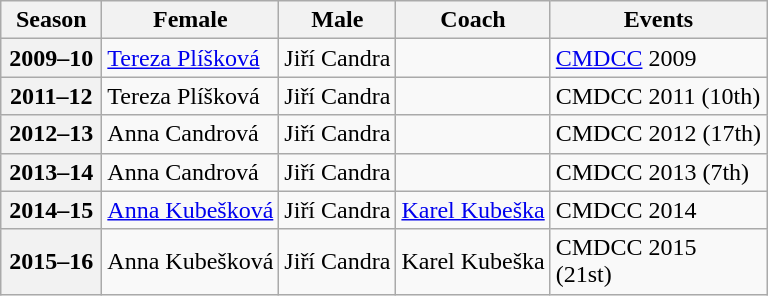<table class="wikitable">
<tr>
<th scope="col" width=60>Season</th>
<th scope="col">Female</th>
<th scope="col">Male</th>
<th scope="col">Coach</th>
<th scope="col">Events</th>
</tr>
<tr>
<th scope="row">2009–10</th>
<td><a href='#'>Tereza Plíšková</a></td>
<td>Jiří Candra</td>
<td></td>
<td><a href='#'>CMDCC</a> 2009 </td>
</tr>
<tr>
<th scope="row">2011–12</th>
<td>Tereza Plíšková</td>
<td>Jiří Candra</td>
<td></td>
<td>CMDCC 2011 (10th)</td>
</tr>
<tr>
<th scope="row">2012–13</th>
<td>Anna Candrová</td>
<td>Jiří Candra</td>
<td></td>
<td>CMDCC 2012 (17th)</td>
</tr>
<tr>
<th scope="row">2013–14</th>
<td>Anna Candrová</td>
<td>Jiří Candra</td>
<td></td>
<td>CMDCC 2013 (7th)</td>
</tr>
<tr>
<th scope="row">2014–15</th>
<td><a href='#'>Anna Kubešková</a></td>
<td>Jiří Candra</td>
<td><a href='#'>Karel Kubeška</a></td>
<td>CMDCC 2014 </td>
</tr>
<tr>
<th scope="row" rowspan="2">2015–16</th>
<td>Anna Kubešková</td>
<td>Jiří Candra</td>
<td>Karel Kubeška</td>
<td>CMDCC 2015 <br> (21st)</td>
</tr>
</table>
